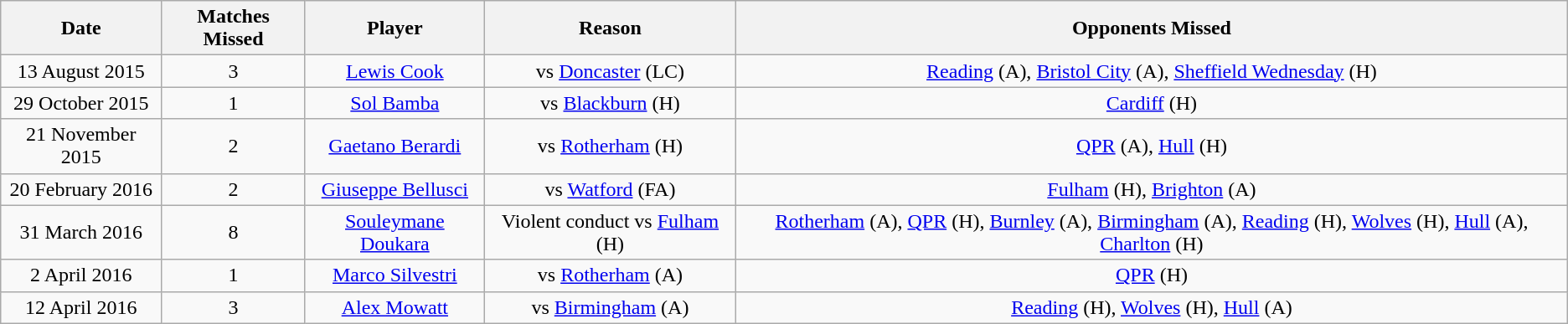<table class="wikitable" style="text-align: center">
<tr>
<th>Date</th>
<th>Matches Missed</th>
<th>Player</th>
<th>Reason</th>
<th>Opponents Missed</th>
</tr>
<tr>
<td>13 August 2015</td>
<td>3</td>
<td><a href='#'>Lewis Cook</a></td>
<td> vs <a href='#'>Doncaster</a> (LC)</td>
<td><a href='#'>Reading</a> (A), <a href='#'>Bristol City</a> (A), <a href='#'>Sheffield Wednesday</a> (H)</td>
</tr>
<tr>
<td>29 October 2015</td>
<td>1</td>
<td><a href='#'>Sol Bamba</a></td>
<td> vs <a href='#'>Blackburn</a> (H)</td>
<td><a href='#'>Cardiff</a> (H)</td>
</tr>
<tr>
<td>21 November 2015</td>
<td>2</td>
<td><a href='#'>Gaetano Berardi</a></td>
<td> vs <a href='#'>Rotherham</a> (H)</td>
<td><a href='#'>QPR</a> (A), <a href='#'>Hull</a> (H)</td>
</tr>
<tr>
<td>20 February 2016</td>
<td>2</td>
<td><a href='#'>Giuseppe Bellusci</a></td>
<td> vs <a href='#'>Watford</a> (FA)</td>
<td><a href='#'>Fulham</a> (H), <a href='#'>Brighton</a> (A)</td>
</tr>
<tr>
<td>31 March 2016</td>
<td>8</td>
<td><a href='#'>Souleymane Doukara</a></td>
<td>Violent conduct vs <a href='#'>Fulham</a> (H)</td>
<td><a href='#'>Rotherham</a> (A), <a href='#'>QPR</a> (H), <a href='#'>Burnley</a> (A), <a href='#'>Birmingham</a> (A), <a href='#'>Reading</a> (H), <a href='#'>Wolves</a> (H), <a href='#'>Hull</a> (A), <a href='#'>Charlton</a> (H)</td>
</tr>
<tr>
<td>2 April 2016</td>
<td>1</td>
<td><a href='#'>Marco Silvestri</a></td>
<td> vs <a href='#'>Rotherham</a> (A)</td>
<td><a href='#'>QPR</a> (H)</td>
</tr>
<tr>
<td>12 April 2016</td>
<td>3</td>
<td><a href='#'>Alex Mowatt</a></td>
<td> vs <a href='#'>Birmingham</a> (A)</td>
<td><a href='#'>Reading</a> (H), <a href='#'>Wolves</a> (H), <a href='#'>Hull</a> (A)</td>
</tr>
</table>
